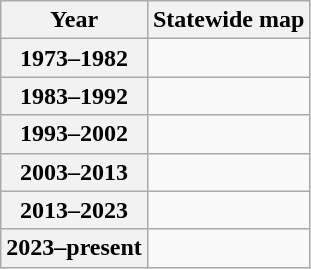<table class=wikitable>
<tr>
<th>Year</th>
<th>Statewide map</th>
</tr>
<tr>
<th>1973–1982</th>
<td></td>
</tr>
<tr>
<th>1983–1992</th>
<td></td>
</tr>
<tr>
<th>1993–2002</th>
<td></td>
</tr>
<tr>
<th>2003–2013</th>
<td></td>
</tr>
<tr>
<th>2013–2023</th>
<td></td>
</tr>
<tr>
<th>2023–present</th>
<td></td>
</tr>
</table>
